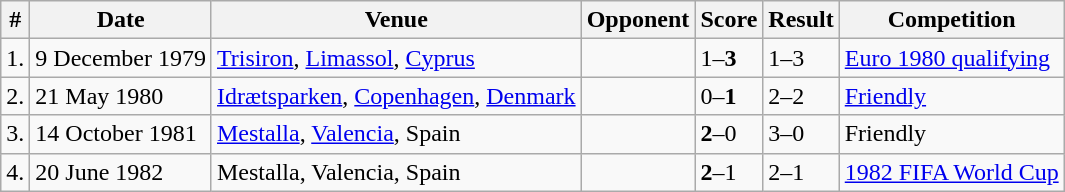<table class="wikitable" style="font-size:100%">
<tr>
<th>#</th>
<th>Date</th>
<th>Venue</th>
<th>Opponent</th>
<th>Score</th>
<th>Result</th>
<th>Competition</th>
</tr>
<tr>
<td>1.</td>
<td>9 December 1979</td>
<td><a href='#'>Trisiron</a>, <a href='#'>Limassol</a>, <a href='#'>Cyprus</a></td>
<td></td>
<td>1–<strong>3</strong></td>
<td>1–3</td>
<td><a href='#'>Euro 1980 qualifying</a></td>
</tr>
<tr>
<td>2.</td>
<td>21 May 1980</td>
<td><a href='#'>Idrætsparken</a>, <a href='#'>Copenhagen</a>, <a href='#'>Denmark</a></td>
<td></td>
<td>0–<strong>1</strong></td>
<td>2–2</td>
<td><a href='#'>Friendly</a></td>
</tr>
<tr>
<td>3.</td>
<td>14 October 1981</td>
<td><a href='#'>Mestalla</a>, <a href='#'>Valencia</a>, Spain</td>
<td></td>
<td><strong>2</strong>–0</td>
<td>3–0</td>
<td>Friendly</td>
</tr>
<tr>
<td>4.</td>
<td>20 June 1982</td>
<td>Mestalla, Valencia, Spain</td>
<td></td>
<td><strong>2</strong>–1</td>
<td>2–1</td>
<td><a href='#'>1982 FIFA World Cup</a></td>
</tr>
</table>
